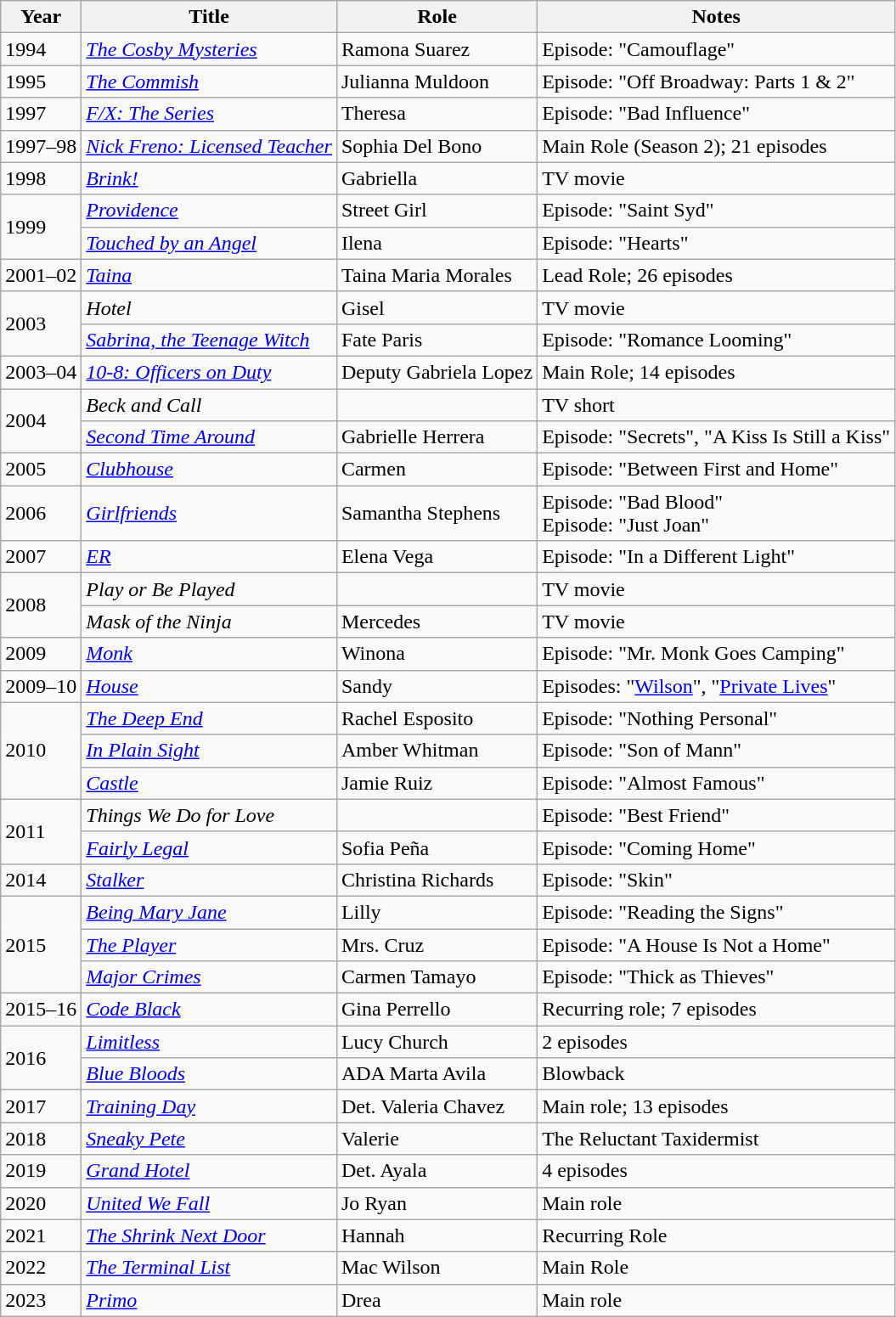<table class="wikitable sortable">
<tr>
<th>Year</th>
<th>Title</th>
<th>Role</th>
<th class="unsortable">Notes</th>
</tr>
<tr>
<td>1994</td>
<td><em><a href='#'>The Cosby Mysteries</a></em></td>
<td>Ramona Suarez</td>
<td>Episode: "Camouflage"</td>
</tr>
<tr>
<td>1995</td>
<td><em><a href='#'>The Commish</a></em></td>
<td>Julianna Muldoon</td>
<td>Episode: "Off Broadway: Parts 1 & 2"</td>
</tr>
<tr>
<td>1997</td>
<td><em><a href='#'>F/X: The Series</a></em></td>
<td>Theresa</td>
<td>Episode: "Bad Influence"</td>
</tr>
<tr>
<td>1997–98</td>
<td><em><a href='#'>Nick Freno: Licensed Teacher</a></em></td>
<td>Sophia Del Bono</td>
<td>Main Role (Season 2); 21 episodes</td>
</tr>
<tr>
<td>1998</td>
<td><em><a href='#'>Brink!</a></em></td>
<td>Gabriella</td>
<td>TV movie</td>
</tr>
<tr>
<td rowspan=2>1999</td>
<td><em><a href='#'>Providence</a></em></td>
<td>Street Girl</td>
<td>Episode: "Saint Syd"</td>
</tr>
<tr>
<td><em><a href='#'>Touched by an Angel</a></em></td>
<td>Ilena</td>
<td>Episode: "Hearts"</td>
</tr>
<tr>
<td>2001–02</td>
<td><em><a href='#'>Taina</a></em></td>
<td>Taina Maria Morales</td>
<td>Lead Role; 26 episodes</td>
</tr>
<tr>
<td rowspan=2>2003</td>
<td><em>Hotel</em></td>
<td>Gisel</td>
<td>TV movie</td>
</tr>
<tr>
<td><em><a href='#'>Sabrina, the Teenage Witch</a></em></td>
<td>Fate Paris</td>
<td>Episode: "Romance Looming"</td>
</tr>
<tr>
<td>2003–04</td>
<td><em><a href='#'>10-8: Officers on Duty</a></em></td>
<td>Deputy Gabriela Lopez</td>
<td>Main Role; 14 episodes</td>
</tr>
<tr>
<td rowspan=2>2004</td>
<td><em>Beck and Call</em></td>
<td></td>
<td>TV short</td>
</tr>
<tr>
<td><em><a href='#'>Second Time Around</a></em></td>
<td>Gabrielle Herrera</td>
<td>Episode: "Secrets", "A Kiss Is Still a Kiss"</td>
</tr>
<tr>
<td>2005</td>
<td><em><a href='#'>Clubhouse</a></em></td>
<td>Carmen</td>
<td>Episode: "Between First and Home"</td>
</tr>
<tr>
<td>2006</td>
<td><em><a href='#'>Girlfriends</a></em></td>
<td>Samantha Stephens</td>
<td>Episode: "Bad Blood"<br>Episode: "Just Joan"</td>
</tr>
<tr>
<td>2007</td>
<td><em><a href='#'>ER</a></em></td>
<td>Elena Vega</td>
<td>Episode: "In a Different Light"</td>
</tr>
<tr>
<td rowspan=2>2008</td>
<td><em>Play or Be Played</em></td>
<td></td>
<td>TV movie</td>
</tr>
<tr>
<td><em>Mask of the Ninja</em></td>
<td>Mercedes</td>
<td>TV movie</td>
</tr>
<tr>
<td>2009</td>
<td><em><a href='#'>Monk</a></em></td>
<td>Winona</td>
<td>Episode: "Mr. Monk Goes Camping"</td>
</tr>
<tr>
<td>2009–10</td>
<td><em><a href='#'>House</a></em></td>
<td>Sandy</td>
<td>Episodes: "<a href='#'>Wilson</a>", "<a href='#'>Private Lives</a>"</td>
</tr>
<tr>
<td rowspan=3>2010</td>
<td><em><a href='#'>The Deep End</a></em></td>
<td>Rachel Esposito</td>
<td>Episode: "Nothing Personal"</td>
</tr>
<tr>
<td><em><a href='#'>In Plain Sight</a></em></td>
<td>Amber Whitman</td>
<td>Episode: "Son of Mann"</td>
</tr>
<tr>
<td><em><a href='#'>Castle</a></em></td>
<td>Jamie Ruiz</td>
<td>Episode: "Almost Famous"</td>
</tr>
<tr>
<td rowspan=2>2011</td>
<td><em>Things We Do for Love</em></td>
<td></td>
<td>Episode: "Best Friend"</td>
</tr>
<tr>
<td><em><a href='#'>Fairly Legal</a></em></td>
<td>Sofia Peña</td>
<td>Episode: "Coming Home"</td>
</tr>
<tr>
<td>2014</td>
<td><em><a href='#'>Stalker</a> </em></td>
<td>Christina Richards</td>
<td>Episode: "Skin"</td>
</tr>
<tr>
<td rowspan=3>2015</td>
<td><em><a href='#'>Being Mary Jane</a></em></td>
<td>Lilly</td>
<td>Episode: "Reading the Signs"</td>
</tr>
<tr>
<td><em><a href='#'>The Player</a></em></td>
<td>Mrs. Cruz</td>
<td>Episode: "A House Is Not a Home"</td>
</tr>
<tr>
<td><em><a href='#'>Major Crimes</a></em></td>
<td>Carmen Tamayo</td>
<td>Episode: "Thick as Thieves"</td>
</tr>
<tr>
<td>2015–16</td>
<td><em><a href='#'>Code Black</a></em></td>
<td>Gina Perrello</td>
<td>Recurring role; 7 episodes</td>
</tr>
<tr>
<td rowspan=2>2016</td>
<td><em><a href='#'>Limitless</a></em></td>
<td>Lucy Church</td>
<td>2 episodes</td>
</tr>
<tr>
<td><em><a href='#'>Blue Bloods</a></em></td>
<td>ADA Marta Avila</td>
<td>Blowback</td>
</tr>
<tr>
<td>2017</td>
<td><em><a href='#'>Training Day</a></em></td>
<td>Det. Valeria Chavez</td>
<td>Main role; 13 episodes</td>
</tr>
<tr>
<td>2018</td>
<td><em><a href='#'>Sneaky Pete</a></em></td>
<td>Valerie</td>
<td>The Reluctant Taxidermist</td>
</tr>
<tr>
<td>2019</td>
<td><em><a href='#'>Grand Hotel</a></em></td>
<td>Det. Ayala</td>
<td>4 episodes</td>
</tr>
<tr>
<td>2020</td>
<td><em><a href='#'>United We Fall</a></em></td>
<td>Jo Ryan</td>
<td>Main role</td>
</tr>
<tr>
<td>2021</td>
<td><em><a href='#'>The Shrink Next Door</a></em></td>
<td>Hannah</td>
<td>Recurring Role</td>
</tr>
<tr>
<td>2022</td>
<td><em><a href='#'>The Terminal List</a></em></td>
<td>Mac Wilson</td>
<td>Main Role</td>
</tr>
<tr>
<td>2023</td>
<td><em><a href='#'>Primo</a></em></td>
<td>Drea</td>
<td>Main role</td>
</tr>
</table>
